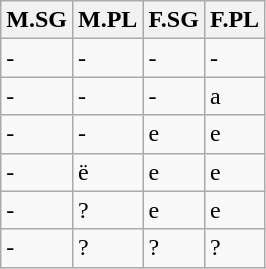<table class="wikitable">
<tr>
<th>M.SG</th>
<th>M.PL</th>
<th>F.SG</th>
<th>F.PL</th>
</tr>
<tr>
<td>-</td>
<td>-</td>
<td>-</td>
<td>-</td>
</tr>
<tr>
<td>-</td>
<td>-</td>
<td>-</td>
<td>a</td>
</tr>
<tr>
<td>-</td>
<td>-</td>
<td>e</td>
<td>e</td>
</tr>
<tr>
<td>-</td>
<td>ë</td>
<td>e</td>
<td>e</td>
</tr>
<tr>
<td>-</td>
<td>?</td>
<td>e</td>
<td>e</td>
</tr>
<tr>
<td>-</td>
<td>?</td>
<td>?</td>
<td>?</td>
</tr>
</table>
